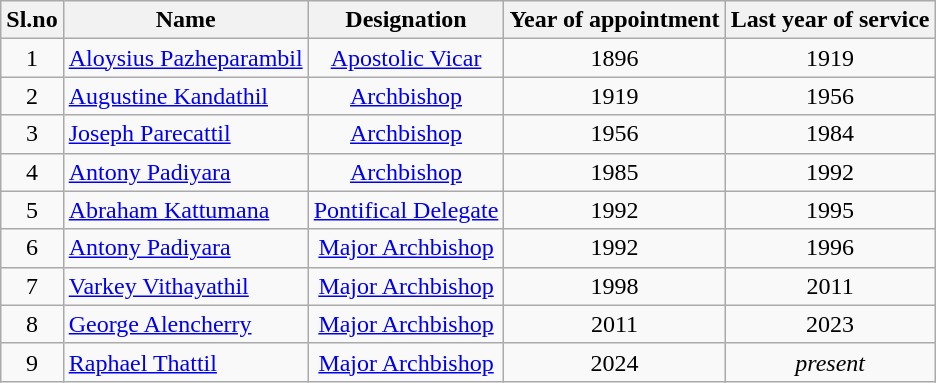<table class="wikitable sortable">
<tr>
<th>Sl.no</th>
<th>Name</th>
<th>Designation</th>
<th>Year of appointment</th>
<th>Last year of service</th>
</tr>
<tr>
<td align="center">1</td>
<td><a href='#'>Aloysius Pazheparambil</a></td>
<td align="center"><a href='#'>Apostolic Vicar</a></td>
<td align="center">1896</td>
<td align="center">1919</td>
</tr>
<tr>
<td align="center">2</td>
<td><a href='#'>Augustine Kandathil</a></td>
<td align="center"><a href='#'>Archbishop</a></td>
<td align="center">1919</td>
<td align="center">1956</td>
</tr>
<tr>
<td align="center">3</td>
<td><a href='#'>Joseph Parecattil</a></td>
<td align="center"><a href='#'>Archbishop</a></td>
<td align="center">1956</td>
<td align="center">1984</td>
</tr>
<tr>
<td align="center">4</td>
<td><a href='#'>Antony Padiyara</a></td>
<td align="center"><a href='#'>Archbishop</a></td>
<td align="center">1985</td>
<td align="center">1992</td>
</tr>
<tr>
<td align="center">5</td>
<td><a href='#'>Abraham Kattumana</a></td>
<td align="center"><a href='#'>Pontifical Delegate</a></td>
<td align="center">1992</td>
<td align="center">1995</td>
</tr>
<tr>
<td align="center">6</td>
<td><a href='#'>Antony Padiyara</a></td>
<td align="center"><a href='#'>Major Archbishop</a></td>
<td align="center">1992</td>
<td align="center">1996</td>
</tr>
<tr>
<td align="center">7</td>
<td><a href='#'>Varkey Vithayathil</a></td>
<td align="center"><a href='#'>Major Archbishop</a></td>
<td align="center">1998</td>
<td align="center">2011</td>
</tr>
<tr>
<td align="center">8</td>
<td><a href='#'>George Alencherry</a></td>
<td align="center"><a href='#'>Major Archbishop</a></td>
<td align="center">2011</td>
<td align="center">2023</td>
</tr>
<tr>
<td align="center">9</td>
<td><a href='#'>Raphael Thattil</a></td>
<td align="center"><a href='#'>Major Archbishop</a></td>
<td align="center">2024</td>
<td align="center"><em>present</em></td>
</tr>
</table>
